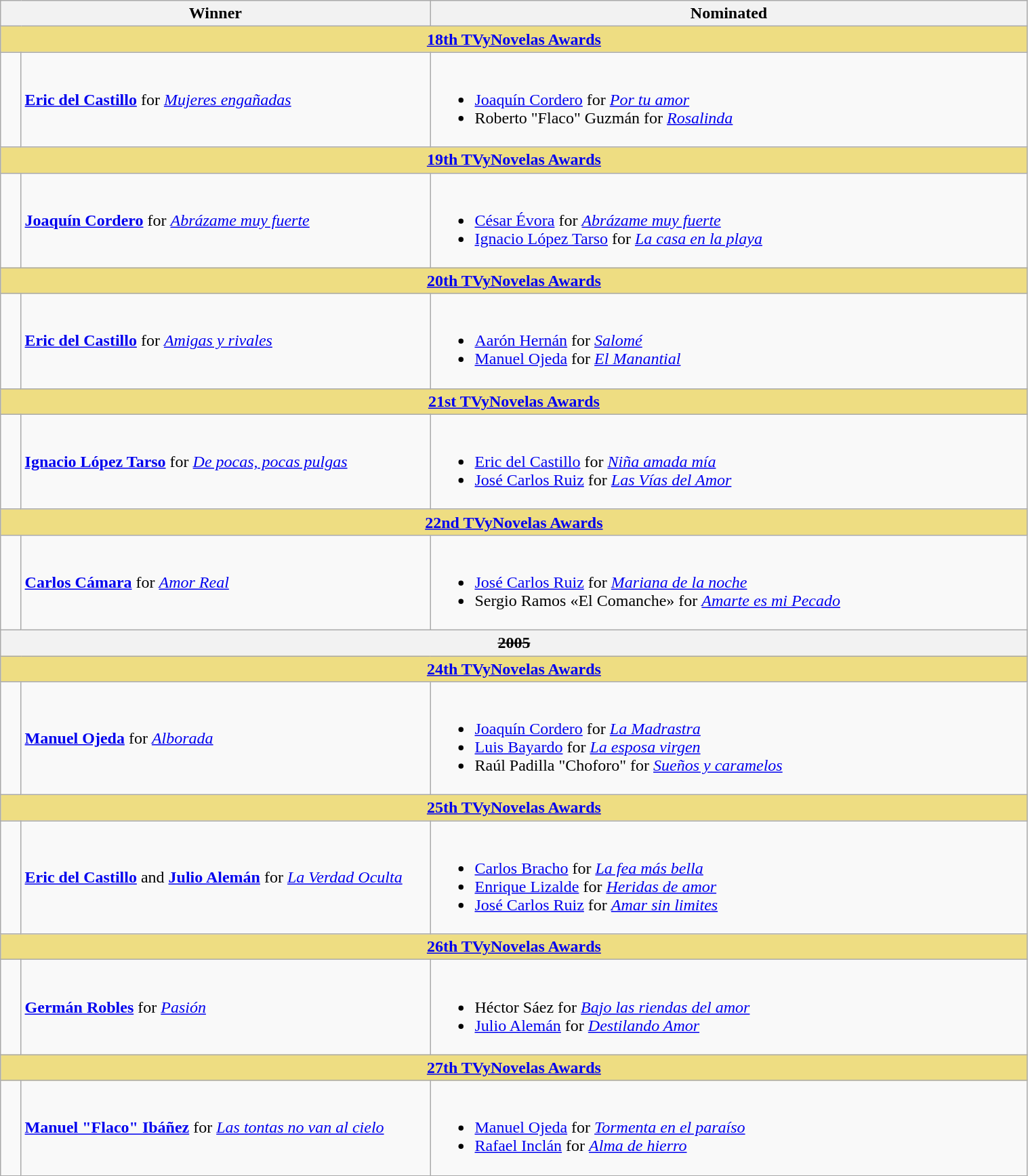<table class="wikitable" width=80%>
<tr align=center>
<th width="150px;" colspan=2; align="center">Winner</th>
<th width="580px;" align="center">Nominated</th>
</tr>
<tr>
<th colspan=9 style="background:#EEDD82;"  align="center"><strong><a href='#'>18th TVyNovelas Awards</a></strong></th>
</tr>
<tr>
<td width=2%></td>
<td><strong><a href='#'>Eric del Castillo</a></strong> for <em><a href='#'>Mujeres engañadas</a></em></td>
<td><br><ul><li><a href='#'>Joaquín Cordero</a> for <em><a href='#'>Por tu amor</a></em></li><li>Roberto "Flaco" Guzmán for <em><a href='#'>Rosalinda</a></em></li></ul></td>
</tr>
<tr>
<th colspan=9 style="background:#EEDD82;"  align="center"><strong><a href='#'>19th TVyNovelas Awards</a></strong></th>
</tr>
<tr>
<td width=2%></td>
<td><strong><a href='#'>Joaquín Cordero</a></strong> for <em><a href='#'>Abrázame muy fuerte</a></em></td>
<td><br><ul><li><a href='#'>César Évora</a> for <em><a href='#'>Abrázame muy fuerte</a></em></li><li><a href='#'>Ignacio López Tarso</a> for <em><a href='#'>La casa en la playa</a></em></li></ul></td>
</tr>
<tr>
<th colspan=9 style="background:#EEDD82;"  align="center"><strong><a href='#'>20th TVyNovelas Awards</a></strong></th>
</tr>
<tr>
<td width=2%></td>
<td><strong><a href='#'>Eric del Castillo</a></strong> for <em><a href='#'>Amigas y rivales</a></em></td>
<td><br><ul><li><a href='#'>Aarón Hernán</a> for <em><a href='#'>Salomé</a></em></li><li><a href='#'>Manuel Ojeda</a> for <em><a href='#'>El Manantial</a></em></li></ul></td>
</tr>
<tr>
<th colspan=9 style="background:#EEDD82;"  align="center"><strong><a href='#'>21st TVyNovelas Awards</a></strong></th>
</tr>
<tr>
<td width=2%></td>
<td><strong><a href='#'>Ignacio López Tarso</a></strong> for <em><a href='#'>De pocas, pocas pulgas</a></em></td>
<td><br><ul><li><a href='#'>Eric del Castillo</a> for <em><a href='#'>Niña amada mía</a></em></li><li><a href='#'>José Carlos Ruiz</a> for <em><a href='#'>Las Vías del Amor</a></em></li></ul></td>
</tr>
<tr>
<th colspan=9 style="background:#EEDD82;"  align="center"><strong><a href='#'>22nd TVyNovelas Awards</a></strong></th>
</tr>
<tr>
<td width=2%></td>
<td><strong><a href='#'>Carlos Cámara</a></strong> for <em><a href='#'>Amor Real</a></em></td>
<td><br><ul><li><a href='#'>José Carlos Ruiz</a> for <em><a href='#'>Mariana de la noche</a></em></li><li>Sergio Ramos «El Comanche» for <em><a href='#'>Amarte es mi Pecado</a></em></li></ul></td>
</tr>
<tr>
<th colspan=9 align="center"><s>2005</s></th>
</tr>
<tr>
<th colspan=9 style="background:#EEDD82;"  align="center"><strong><a href='#'>24th TVyNovelas Awards</a></strong></th>
</tr>
<tr>
<td width=2%></td>
<td><strong><a href='#'>Manuel Ojeda</a></strong> for <em><a href='#'>Alborada</a></em></td>
<td><br><ul><li><a href='#'>Joaquín Cordero</a> for <em><a href='#'>La Madrastra</a></em></li><li><a href='#'>Luis Bayardo</a> for <em><a href='#'>La esposa virgen</a></em></li><li>Raúl Padilla "Choforo" for <em><a href='#'>Sueños y caramelos</a></em></li></ul></td>
</tr>
<tr>
<th colspan=9 style="background:#EEDD82;"  align="center"><strong><a href='#'>25th TVyNovelas Awards</a></strong></th>
</tr>
<tr>
<td width=2%></td>
<td><strong><a href='#'>Eric del Castillo</a></strong> and <strong><a href='#'>Julio Alemán</a></strong> for <em><a href='#'>La Verdad Oculta</a></em></td>
<td><br><ul><li><a href='#'>Carlos Bracho</a> for <em><a href='#'>La fea más bella</a></em></li><li><a href='#'>Enrique Lizalde</a> for <em><a href='#'>Heridas de amor</a></em></li><li><a href='#'>José Carlos Ruiz</a> for <em><a href='#'>Amar sin limites</a></em></li></ul></td>
</tr>
<tr>
<th colspan=9 style="background:#EEDD82;"  align="center"><strong><a href='#'>26th TVyNovelas Awards</a></strong></th>
</tr>
<tr>
<td width=2%></td>
<td><strong><a href='#'>Germán Robles</a></strong> for <em><a href='#'>Pasión</a></em></td>
<td><br><ul><li>Héctor Sáez for <em><a href='#'>Bajo las riendas del amor</a></em></li><li><a href='#'>Julio Alemán</a> for <em><a href='#'>Destilando Amor</a></em></li></ul></td>
</tr>
<tr>
<th colspan=9 style="background:#EEDD82;"  align="center"><strong><a href='#'>27th TVyNovelas Awards</a></strong></th>
</tr>
<tr>
<td width=2%></td>
<td><strong><a href='#'>Manuel "Flaco" Ibáñez</a></strong> for <em><a href='#'>Las tontas no van al cielo</a></em></td>
<td><br><ul><li><a href='#'>Manuel Ojeda</a> for <em><a href='#'>Tormenta en el paraíso</a></em></li><li><a href='#'>Rafael Inclán</a> for <em><a href='#'>Alma de hierro</a></em></li></ul></td>
</tr>
</table>
